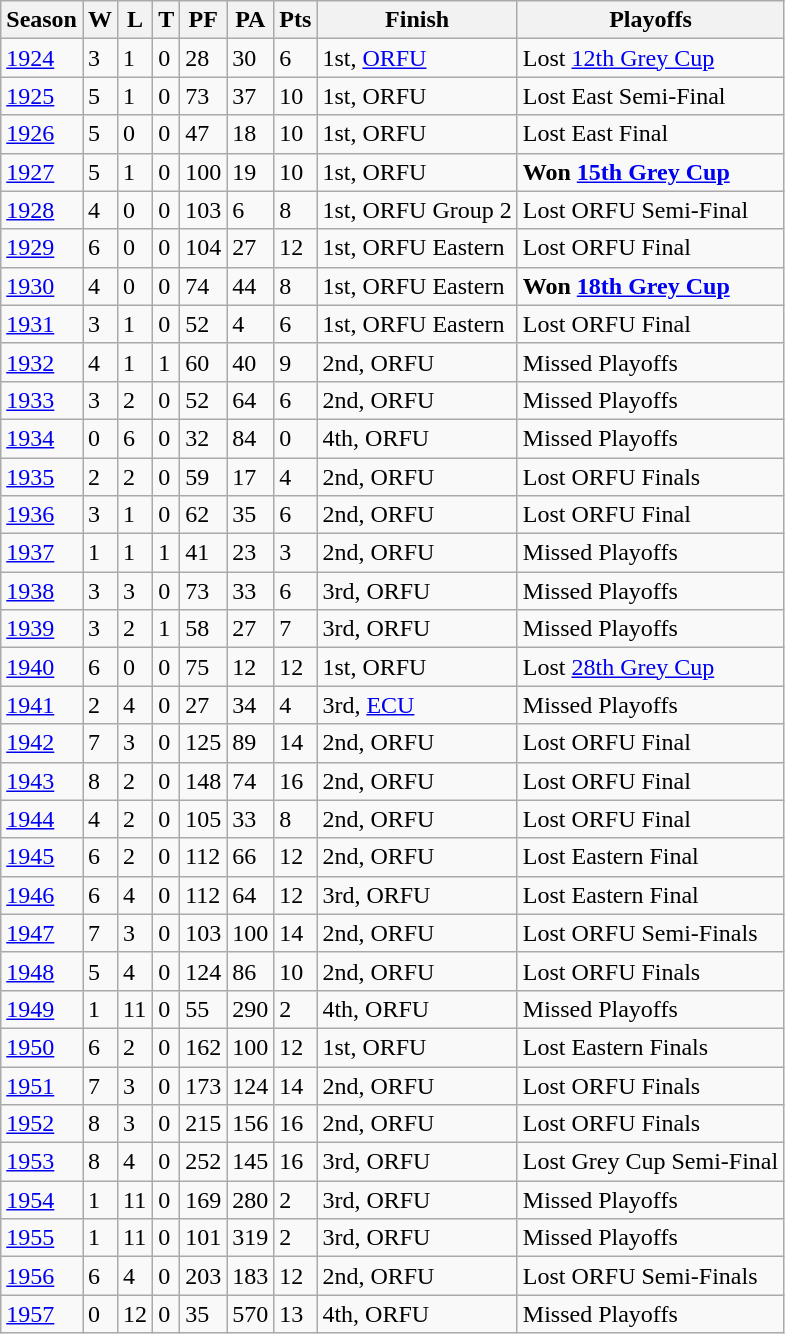<table class="wikitable">
<tr>
<th>Season</th>
<th>W</th>
<th>L</th>
<th>T</th>
<th>PF</th>
<th>PA</th>
<th>Pts</th>
<th>Finish</th>
<th>Playoffs</th>
</tr>
<tr>
<td><a href='#'>1924</a></td>
<td>3</td>
<td>1</td>
<td>0</td>
<td>28</td>
<td>30</td>
<td>6</td>
<td>1st, <a href='#'>ORFU</a></td>
<td>Lost <a href='#'>12th Grey Cup</a></td>
</tr>
<tr>
<td><a href='#'>1925</a></td>
<td>5</td>
<td>1</td>
<td>0</td>
<td>73</td>
<td>37</td>
<td>10</td>
<td>1st, ORFU</td>
<td>Lost East Semi-Final</td>
</tr>
<tr>
<td><a href='#'>1926</a></td>
<td>5</td>
<td>0</td>
<td>0</td>
<td>47</td>
<td>18</td>
<td>10</td>
<td>1st, ORFU</td>
<td>Lost East Final</td>
</tr>
<tr>
<td><a href='#'>1927</a></td>
<td>5</td>
<td>1</td>
<td>0</td>
<td>100</td>
<td>19</td>
<td>10</td>
<td>1st, ORFU</td>
<td><strong>Won <a href='#'>15th Grey Cup</a></strong></td>
</tr>
<tr>
<td><a href='#'>1928</a></td>
<td>4</td>
<td>0</td>
<td>0</td>
<td>103</td>
<td>6</td>
<td>8</td>
<td>1st, ORFU Group 2</td>
<td>Lost ORFU Semi-Final</td>
</tr>
<tr>
<td><a href='#'>1929</a></td>
<td>6</td>
<td>0</td>
<td>0</td>
<td>104</td>
<td>27</td>
<td>12</td>
<td>1st, ORFU Eastern</td>
<td>Lost ORFU Final</td>
</tr>
<tr>
<td><a href='#'>1930</a></td>
<td>4</td>
<td>0</td>
<td>0</td>
<td>74</td>
<td>44</td>
<td>8</td>
<td>1st, ORFU Eastern</td>
<td><strong>Won <a href='#'>18th Grey Cup</a></strong></td>
</tr>
<tr>
<td><a href='#'>1931</a></td>
<td>3</td>
<td>1</td>
<td>0</td>
<td>52</td>
<td>4</td>
<td>6</td>
<td>1st, ORFU Eastern</td>
<td>Lost ORFU Final</td>
</tr>
<tr>
<td><a href='#'>1932</a></td>
<td>4</td>
<td>1</td>
<td>1</td>
<td>60</td>
<td>40</td>
<td>9</td>
<td>2nd, ORFU</td>
<td>Missed Playoffs</td>
</tr>
<tr>
<td><a href='#'>1933</a></td>
<td>3</td>
<td>2</td>
<td>0</td>
<td>52</td>
<td>64</td>
<td>6</td>
<td>2nd, ORFU</td>
<td>Missed Playoffs</td>
</tr>
<tr>
<td><a href='#'>1934</a></td>
<td>0</td>
<td>6</td>
<td>0</td>
<td>32</td>
<td>84</td>
<td>0</td>
<td>4th, ORFU</td>
<td>Missed Playoffs</td>
</tr>
<tr>
<td><a href='#'>1935</a></td>
<td>2</td>
<td>2</td>
<td>0</td>
<td>59</td>
<td>17</td>
<td>4</td>
<td>2nd, ORFU</td>
<td>Lost ORFU Finals</td>
</tr>
<tr>
<td><a href='#'>1936</a></td>
<td>3</td>
<td>1</td>
<td>0</td>
<td>62</td>
<td>35</td>
<td>6</td>
<td>2nd, ORFU</td>
<td>Lost ORFU Final</td>
</tr>
<tr>
<td><a href='#'>1937</a></td>
<td>1</td>
<td>1</td>
<td>1</td>
<td>41</td>
<td>23</td>
<td>3</td>
<td>2nd, ORFU</td>
<td>Missed Playoffs</td>
</tr>
<tr>
<td><a href='#'>1938</a></td>
<td>3</td>
<td>3</td>
<td>0</td>
<td>73</td>
<td>33</td>
<td>6</td>
<td>3rd, ORFU</td>
<td>Missed Playoffs</td>
</tr>
<tr>
<td><a href='#'>1939</a></td>
<td>3</td>
<td>2</td>
<td>1</td>
<td>58</td>
<td>27</td>
<td>7</td>
<td>3rd, ORFU</td>
<td>Missed Playoffs</td>
</tr>
<tr>
<td><a href='#'>1940</a></td>
<td>6</td>
<td>0</td>
<td>0</td>
<td>75</td>
<td>12</td>
<td>12</td>
<td>1st, ORFU</td>
<td>Lost <a href='#'>28th Grey Cup</a></td>
</tr>
<tr>
<td><a href='#'>1941</a></td>
<td>2</td>
<td>4</td>
<td>0</td>
<td>27</td>
<td>34</td>
<td>4</td>
<td>3rd, <a href='#'>ECU</a></td>
<td>Missed Playoffs</td>
</tr>
<tr>
<td><a href='#'>1942</a></td>
<td>7</td>
<td>3</td>
<td>0</td>
<td>125</td>
<td>89</td>
<td>14</td>
<td>2nd, ORFU</td>
<td>Lost ORFU Final</td>
</tr>
<tr>
<td><a href='#'>1943</a></td>
<td>8</td>
<td>2</td>
<td>0</td>
<td>148</td>
<td>74</td>
<td>16</td>
<td>2nd, ORFU</td>
<td>Lost ORFU Final</td>
</tr>
<tr>
<td><a href='#'>1944</a></td>
<td>4</td>
<td>2</td>
<td>0</td>
<td>105</td>
<td>33</td>
<td>8</td>
<td>2nd, ORFU</td>
<td>Lost ORFU Final</td>
</tr>
<tr>
<td><a href='#'>1945</a></td>
<td>6</td>
<td>2</td>
<td>0</td>
<td>112</td>
<td>66</td>
<td>12</td>
<td>2nd, ORFU</td>
<td>Lost Eastern Final</td>
</tr>
<tr>
<td><a href='#'>1946</a></td>
<td>6</td>
<td>4</td>
<td>0</td>
<td>112</td>
<td>64</td>
<td>12</td>
<td>3rd, ORFU</td>
<td>Lost Eastern Final</td>
</tr>
<tr>
<td><a href='#'>1947</a></td>
<td>7</td>
<td>3</td>
<td>0</td>
<td>103</td>
<td>100</td>
<td>14</td>
<td>2nd, ORFU</td>
<td>Lost ORFU Semi-Finals</td>
</tr>
<tr>
<td><a href='#'>1948</a></td>
<td>5</td>
<td>4</td>
<td>0</td>
<td>124</td>
<td>86</td>
<td>10</td>
<td>2nd, ORFU</td>
<td>Lost ORFU Finals</td>
</tr>
<tr>
<td><a href='#'>1949</a></td>
<td>1</td>
<td>11</td>
<td>0</td>
<td>55</td>
<td>290</td>
<td>2</td>
<td>4th, ORFU</td>
<td>Missed Playoffs</td>
</tr>
<tr>
<td><a href='#'>1950</a></td>
<td>6</td>
<td>2</td>
<td>0</td>
<td>162</td>
<td>100</td>
<td>12</td>
<td>1st, ORFU</td>
<td>Lost Eastern Finals</td>
</tr>
<tr>
<td><a href='#'>1951</a></td>
<td>7</td>
<td>3</td>
<td>0</td>
<td>173</td>
<td>124</td>
<td>14</td>
<td>2nd, ORFU</td>
<td>Lost ORFU Finals</td>
</tr>
<tr>
<td><a href='#'>1952</a></td>
<td>8</td>
<td>3</td>
<td>0</td>
<td>215</td>
<td>156</td>
<td>16</td>
<td>2nd, ORFU</td>
<td>Lost ORFU Finals</td>
</tr>
<tr>
<td><a href='#'>1953</a></td>
<td>8</td>
<td>4</td>
<td>0</td>
<td>252</td>
<td>145</td>
<td>16</td>
<td>3rd, ORFU</td>
<td>Lost Grey Cup Semi-Final</td>
</tr>
<tr>
<td><a href='#'>1954</a></td>
<td>1</td>
<td>11</td>
<td>0</td>
<td>169</td>
<td>280</td>
<td>2</td>
<td>3rd, ORFU</td>
<td>Missed Playoffs</td>
</tr>
<tr>
<td><a href='#'>1955</a></td>
<td>1</td>
<td>11</td>
<td>0</td>
<td>101</td>
<td>319</td>
<td>2</td>
<td>3rd, ORFU</td>
<td>Missed Playoffs</td>
</tr>
<tr>
<td><a href='#'>1956</a></td>
<td>6</td>
<td>4</td>
<td>0</td>
<td>203</td>
<td>183</td>
<td>12</td>
<td>2nd, ORFU</td>
<td>Lost ORFU Semi-Finals</td>
</tr>
<tr>
<td><a href='#'>1957</a></td>
<td>0</td>
<td>12</td>
<td>0</td>
<td>35</td>
<td>570</td>
<td>13</td>
<td>4th, ORFU</td>
<td>Missed Playoffs</td>
</tr>
</table>
